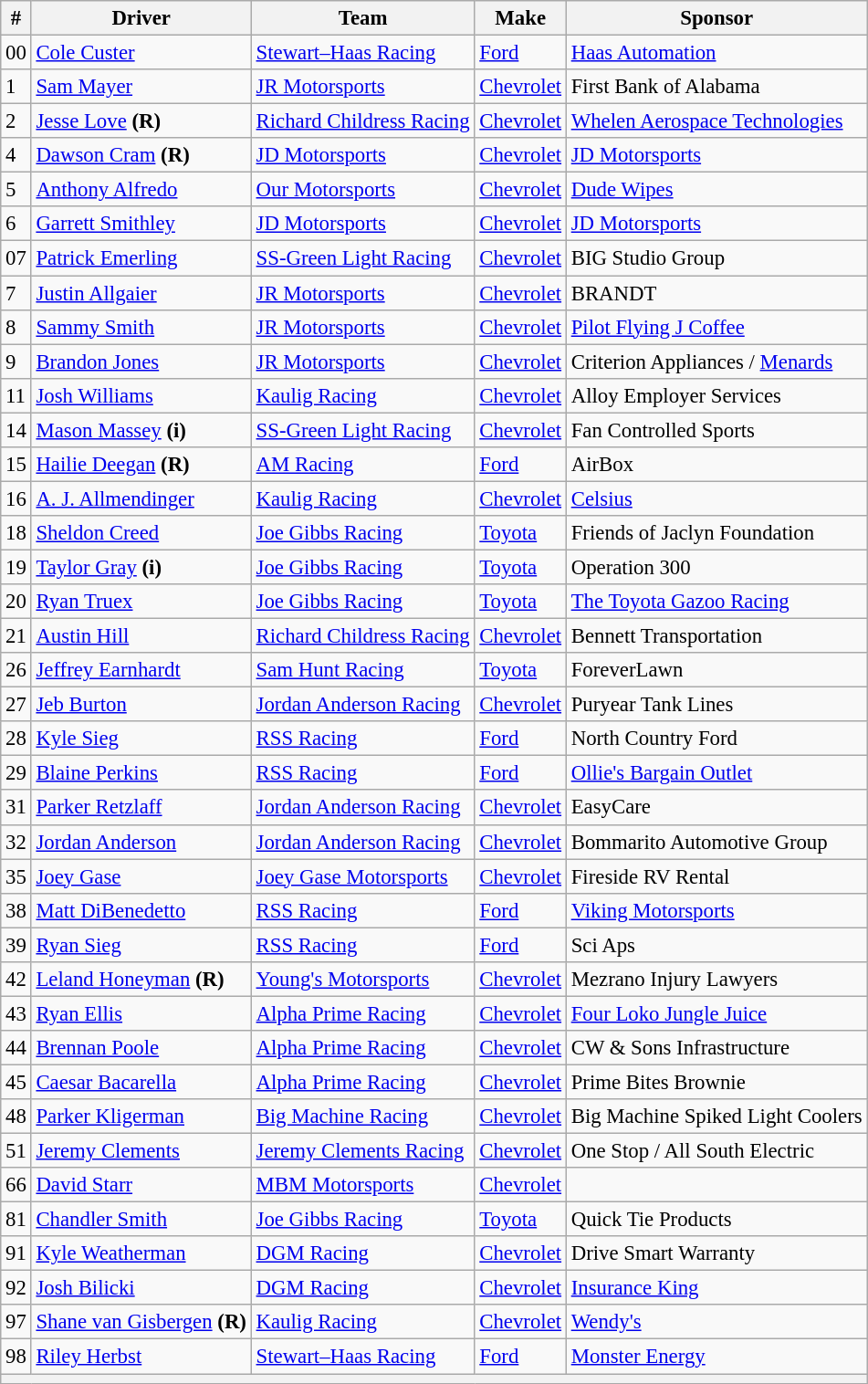<table class="wikitable" style="font-size: 95%;">
<tr>
<th>#</th>
<th>Driver</th>
<th>Team</th>
<th>Make</th>
<th>Sponsor</th>
</tr>
<tr>
<td>00</td>
<td><a href='#'>Cole Custer</a></td>
<td><a href='#'>Stewart–Haas Racing</a></td>
<td><a href='#'>Ford</a></td>
<td><a href='#'>Haas Automation</a></td>
</tr>
<tr>
<td>1</td>
<td><a href='#'>Sam Mayer</a></td>
<td><a href='#'>JR Motorsports</a></td>
<td><a href='#'>Chevrolet</a></td>
<td>First Bank of Alabama</td>
</tr>
<tr>
<td>2</td>
<td><a href='#'>Jesse Love</a> <strong>(R)</strong></td>
<td nowrap><a href='#'>Richard Childress Racing</a></td>
<td><a href='#'>Chevrolet</a></td>
<td><a href='#'>Whelen Aerospace Technologies</a></td>
</tr>
<tr>
<td>4</td>
<td><a href='#'>Dawson Cram</a> <strong>(R)</strong></td>
<td><a href='#'>JD Motorsports</a></td>
<td><a href='#'>Chevrolet</a></td>
<td><a href='#'>JD Motorsports</a></td>
</tr>
<tr>
<td>5</td>
<td><a href='#'>Anthony Alfredo</a></td>
<td><a href='#'>Our Motorsports</a></td>
<td><a href='#'>Chevrolet</a></td>
<td><a href='#'>Dude Wipes</a></td>
</tr>
<tr>
<td>6</td>
<td><a href='#'>Garrett Smithley</a></td>
<td><a href='#'>JD Motorsports</a></td>
<td><a href='#'>Chevrolet</a></td>
<td><a href='#'>JD Motorsports</a></td>
</tr>
<tr>
<td>07</td>
<td><a href='#'>Patrick Emerling</a></td>
<td><a href='#'>SS-Green Light Racing</a></td>
<td><a href='#'>Chevrolet</a></td>
<td>BIG Studio Group</td>
</tr>
<tr>
<td>7</td>
<td><a href='#'>Justin Allgaier</a></td>
<td><a href='#'>JR Motorsports</a></td>
<td><a href='#'>Chevrolet</a></td>
<td>BRANDT</td>
</tr>
<tr>
<td>8</td>
<td><a href='#'>Sammy Smith</a></td>
<td><a href='#'>JR Motorsports</a></td>
<td><a href='#'>Chevrolet</a></td>
<td><a href='#'>Pilot Flying J Coffee</a></td>
</tr>
<tr>
<td>9</td>
<td><a href='#'>Brandon Jones</a></td>
<td><a href='#'>JR Motorsports</a></td>
<td><a href='#'>Chevrolet</a></td>
<td>Criterion Appliances / <a href='#'>Menards</a></td>
</tr>
<tr>
<td>11</td>
<td><a href='#'>Josh Williams</a></td>
<td><a href='#'>Kaulig Racing</a></td>
<td><a href='#'>Chevrolet</a></td>
<td>Alloy Employer Services</td>
</tr>
<tr>
<td>14</td>
<td><a href='#'>Mason Massey</a> <strong>(i)</strong></td>
<td><a href='#'>SS-Green Light Racing</a></td>
<td><a href='#'>Chevrolet</a></td>
<td>Fan Controlled Sports</td>
</tr>
<tr>
<td>15</td>
<td><a href='#'>Hailie Deegan</a> <strong>(R)</strong></td>
<td><a href='#'>AM Racing</a></td>
<td><a href='#'>Ford</a></td>
<td>AirBox</td>
</tr>
<tr>
<td>16</td>
<td><a href='#'>A. J. Allmendinger</a></td>
<td><a href='#'>Kaulig Racing</a></td>
<td><a href='#'>Chevrolet</a></td>
<td><a href='#'>Celsius</a></td>
</tr>
<tr>
<td>18</td>
<td><a href='#'>Sheldon Creed</a></td>
<td><a href='#'>Joe Gibbs Racing</a></td>
<td><a href='#'>Toyota</a></td>
<td>Friends of Jaclyn Foundation</td>
</tr>
<tr>
<td>19</td>
<td><a href='#'>Taylor Gray</a> <strong>(i)</strong></td>
<td><a href='#'>Joe Gibbs Racing</a></td>
<td><a href='#'>Toyota</a></td>
<td>Operation 300</td>
</tr>
<tr>
<td>20</td>
<td><a href='#'>Ryan Truex</a></td>
<td><a href='#'>Joe Gibbs Racing</a></td>
<td><a href='#'>Toyota</a></td>
<td><a href='#'>The Toyota Gazoo Racing</a></td>
</tr>
<tr>
<td>21</td>
<td><a href='#'>Austin Hill</a></td>
<td><a href='#'>Richard Childress Racing</a></td>
<td><a href='#'>Chevrolet</a></td>
<td>Bennett Transportation</td>
</tr>
<tr>
<td>26</td>
<td><a href='#'>Jeffrey Earnhardt</a></td>
<td><a href='#'>Sam Hunt Racing</a></td>
<td><a href='#'>Toyota</a></td>
<td>ForeverLawn</td>
</tr>
<tr>
<td>27</td>
<td><a href='#'>Jeb Burton</a></td>
<td><a href='#'>Jordan Anderson Racing</a></td>
<td><a href='#'>Chevrolet</a></td>
<td>Puryear Tank Lines</td>
</tr>
<tr>
<td>28</td>
<td><a href='#'>Kyle Sieg</a></td>
<td><a href='#'>RSS Racing</a></td>
<td><a href='#'>Ford</a></td>
<td>North Country Ford</td>
</tr>
<tr>
<td>29</td>
<td><a href='#'>Blaine Perkins</a></td>
<td><a href='#'>RSS Racing</a></td>
<td><a href='#'>Ford</a></td>
<td><a href='#'>Ollie's Bargain Outlet</a></td>
</tr>
<tr>
<td>31</td>
<td><a href='#'>Parker Retzlaff</a></td>
<td><a href='#'>Jordan Anderson Racing</a></td>
<td><a href='#'>Chevrolet</a></td>
<td>EasyCare</td>
</tr>
<tr>
<td>32</td>
<td><a href='#'>Jordan Anderson</a></td>
<td><a href='#'>Jordan Anderson Racing</a></td>
<td><a href='#'>Chevrolet</a></td>
<td>Bommarito Automotive Group</td>
</tr>
<tr>
<td>35</td>
<td><a href='#'>Joey Gase</a></td>
<td><a href='#'>Joey Gase Motorsports</a></td>
<td><a href='#'>Chevrolet</a></td>
<td>Fireside RV Rental</td>
</tr>
<tr>
<td>38</td>
<td><a href='#'>Matt DiBenedetto</a></td>
<td><a href='#'>RSS Racing</a></td>
<td><a href='#'>Ford</a></td>
<td><a href='#'>Viking Motorsports</a></td>
</tr>
<tr>
<td>39</td>
<td><a href='#'>Ryan Sieg</a></td>
<td><a href='#'>RSS Racing</a></td>
<td><a href='#'>Ford</a></td>
<td>Sci Aps</td>
</tr>
<tr>
<td>42</td>
<td><a href='#'>Leland Honeyman</a> <strong>(R)</strong></td>
<td><a href='#'>Young's Motorsports</a></td>
<td><a href='#'>Chevrolet</a></td>
<td>Mezrano Injury Lawyers</td>
</tr>
<tr>
<td>43</td>
<td><a href='#'>Ryan Ellis</a></td>
<td><a href='#'>Alpha Prime Racing</a></td>
<td><a href='#'>Chevrolet</a></td>
<td><a href='#'>Four Loko Jungle Juice</a></td>
</tr>
<tr>
<td>44</td>
<td><a href='#'>Brennan Poole</a></td>
<td><a href='#'>Alpha Prime Racing</a></td>
<td><a href='#'>Chevrolet</a></td>
<td>CW & Sons Infrastructure</td>
</tr>
<tr>
<td>45</td>
<td><a href='#'>Caesar Bacarella</a></td>
<td><a href='#'>Alpha Prime Racing</a></td>
<td><a href='#'>Chevrolet</a></td>
<td>Prime Bites Brownie</td>
</tr>
<tr>
<td>48</td>
<td><a href='#'>Parker Kligerman</a></td>
<td><a href='#'>Big Machine Racing</a></td>
<td><a href='#'>Chevrolet</a></td>
<td nowrap>Big Machine Spiked Light Coolers</td>
</tr>
<tr>
<td>51</td>
<td><a href='#'>Jeremy Clements</a></td>
<td nowrap><a href='#'>Jeremy Clements Racing</a></td>
<td><a href='#'>Chevrolet</a></td>
<td>One Stop / All South Electric</td>
</tr>
<tr>
<td>66</td>
<td><a href='#'>David Starr</a></td>
<td><a href='#'>MBM Motorsports</a></td>
<td><a href='#'>Chevrolet</a></td>
<td></td>
</tr>
<tr>
<td>81</td>
<td><a href='#'>Chandler Smith</a></td>
<td><a href='#'>Joe Gibbs Racing</a></td>
<td><a href='#'>Toyota</a></td>
<td>Quick Tie Products</td>
</tr>
<tr>
<td>91</td>
<td><a href='#'>Kyle Weatherman</a></td>
<td><a href='#'>DGM Racing</a></td>
<td><a href='#'>Chevrolet</a></td>
<td>Drive Smart Warranty</td>
</tr>
<tr>
<td>92</td>
<td><a href='#'>Josh Bilicki</a></td>
<td><a href='#'>DGM Racing</a></td>
<td><a href='#'>Chevrolet</a></td>
<td><a href='#'>Insurance King</a></td>
</tr>
<tr>
<td>97</td>
<td nowrap><a href='#'>Shane van Gisbergen</a> <strong>(R)</strong></td>
<td><a href='#'>Kaulig Racing</a></td>
<td><a href='#'>Chevrolet</a></td>
<td><a href='#'>Wendy's</a></td>
</tr>
<tr>
<td>98</td>
<td><a href='#'>Riley Herbst</a></td>
<td><a href='#'>Stewart–Haas Racing</a></td>
<td><a href='#'>Ford</a></td>
<td><a href='#'>Monster Energy</a></td>
</tr>
<tr>
<th colspan="5"></th>
</tr>
</table>
